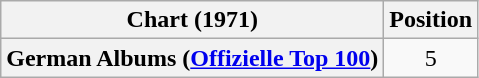<table class="wikitable plainrowheaders" style="text-align:center">
<tr>
<th scope="col">Chart (1971)</th>
<th scope="col">Position</th>
</tr>
<tr>
<th scope="row">German Albums (<a href='#'>Offizielle Top 100</a>)</th>
<td>5</td>
</tr>
</table>
